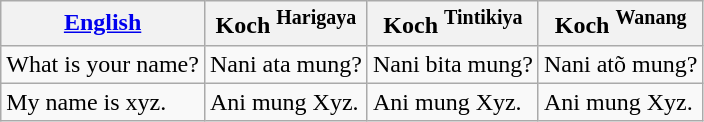<table class="wikitable">
<tr>
<th><a href='#'>English</a></th>
<th>Koch <sup>Harigaya</sup></th>
<th>Koch <sup>Tintikiya</sup></th>
<th>Koch <sup>Wanang</sup></th>
</tr>
<tr>
<td>What is your name?</td>
<td>Nani ata mung?</td>
<td>Nani bita mung?</td>
<td>Nani atõ mung?</td>
</tr>
<tr>
<td>My name is xyz.</td>
<td>Ani mung Xyz.</td>
<td>Ani mung Xyz.</td>
<td>Ani mung Xyz.</td>
</tr>
</table>
